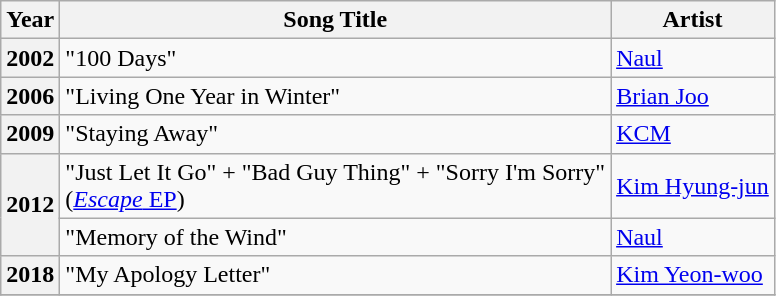<table class="wikitable sortable plainrowheaders">
<tr>
<th>Year</th>
<th>Song Title</th>
<th>Artist</th>
</tr>
<tr>
<th scope="row">2002</th>
<td>"100 Days" </td>
<td><a href='#'>Naul</a></td>
</tr>
<tr>
<th scope="row">2006</th>
<td>"Living One Year in Winter" </td>
<td><a href='#'>Brian Joo</a></td>
</tr>
<tr>
<th scope="row">2009</th>
<td>"Staying Away" </td>
<td><a href='#'>KCM</a></td>
</tr>
<tr>
<th scope="row"  rowspan=2>2012</th>
<td>"Just Let It Go" + "Bad Guy Thing" + "Sorry I'm Sorry" <br> (<a href='#'><em>Escape</em> EP</a>)</td>
<td><a href='#'>Kim Hyung-jun</a></td>
</tr>
<tr>
<td>"Memory of the Wind" </td>
<td><a href='#'>Naul</a></td>
</tr>
<tr>
<th scope="row">2018</th>
<td>"My Apology Letter" </td>
<td><a href='#'>Kim Yeon-woo</a></td>
</tr>
<tr>
</tr>
</table>
